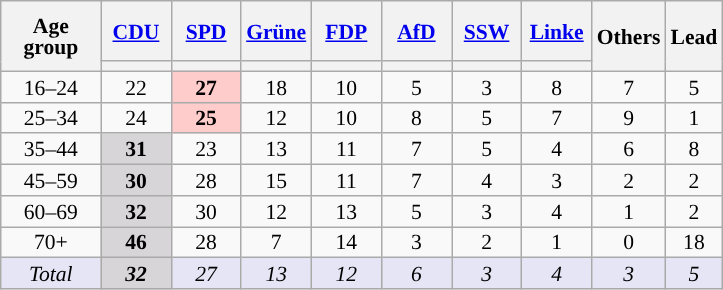<table class="wikitable sortable" style="text-align:center;font-size:90%;line-height:14px">
<tr style="height:40px;">
<th class="wikitable sortable" style="width:60px;" rowspan="2">Age group</th>
<th class="wikitable sortable" style="width:40px;"><a href='#'>CDU</a></th>
<th class="wikitable sortable" style="width:40px;"><a href='#'>SPD</a></th>
<th class="wikitable sortable" style="width:40px;"><a href='#'>Grüne</a></th>
<th class="wikitable sortable" style="width:40px;"><a href='#'>FDP</a></th>
<th class="wikitable sortable" style="width:40px;"><a href='#'>AfD</a></th>
<th class="wikitable sortable" style="width:40px;"><a href='#'>SSW</a></th>
<th class="wikitable sortable" style="width:40px;"><a href='#'>Linke</a></th>
<th class="wikitable sortable" style="width:40px;" rowspan="2">Others</th>
<th style="width:30px;" rowspan="2">Lead</th>
</tr>
<tr>
<th style="background:"></th>
<th style="background:"></th>
<th style="background:"></th>
<th style="background:"></th>
<th style="background:"></th>
<th style="background:"></th>
<th style="background:"></th>
</tr>
<tr>
<td align="center">16–24</td>
<td>22</td>
<td style="background:#FFCCCC"><strong>27</strong></td>
<td>18</td>
<td>10</td>
<td>5</td>
<td>3</td>
<td>8</td>
<td>7</td>
<td style="background:">5</td>
</tr>
<tr>
<td align="center">25–34</td>
<td>24</td>
<td style="background:#FFCCCC"><strong>25</strong></td>
<td>12</td>
<td>10</td>
<td>8</td>
<td>5</td>
<td>7</td>
<td>9</td>
<td style="background:">1</td>
</tr>
<tr>
<td align="center">35–44</td>
<td style="background:#D7D5D7"><strong>31</strong></td>
<td>23</td>
<td>13</td>
<td>11</td>
<td>7</td>
<td>5</td>
<td>4</td>
<td>6</td>
<td style="background:">8</td>
</tr>
<tr>
<td align="center">45–59</td>
<td style="background:#D7D5D7"><strong>30</strong></td>
<td>28</td>
<td>15</td>
<td>11</td>
<td>7</td>
<td>4</td>
<td>3</td>
<td>2</td>
<td style="background:">2</td>
</tr>
<tr>
<td align="center">60–69</td>
<td style="background:#D7D5D7"><strong>32</strong></td>
<td>30</td>
<td>12</td>
<td>13</td>
<td>5</td>
<td>3</td>
<td>4</td>
<td>1</td>
<td style="background:">2</td>
</tr>
<tr>
<td align="center">70+</td>
<td style="background:#D7D5D7"><strong>46</strong></td>
<td>28</td>
<td>7</td>
<td>14</td>
<td>3</td>
<td>2</td>
<td>1</td>
<td>0</td>
<td style="background:">18</td>
</tr>
<tr style="background:#E5E5F5;font-style:italic;">
<td align="center">Total</td>
<td style="background:#D7D5D7"><strong>32</strong></td>
<td>27</td>
<td>13</td>
<td>12</td>
<td>6</td>
<td>3</td>
<td>4</td>
<td>3</td>
<td style="background:">5</td>
</tr>
</table>
